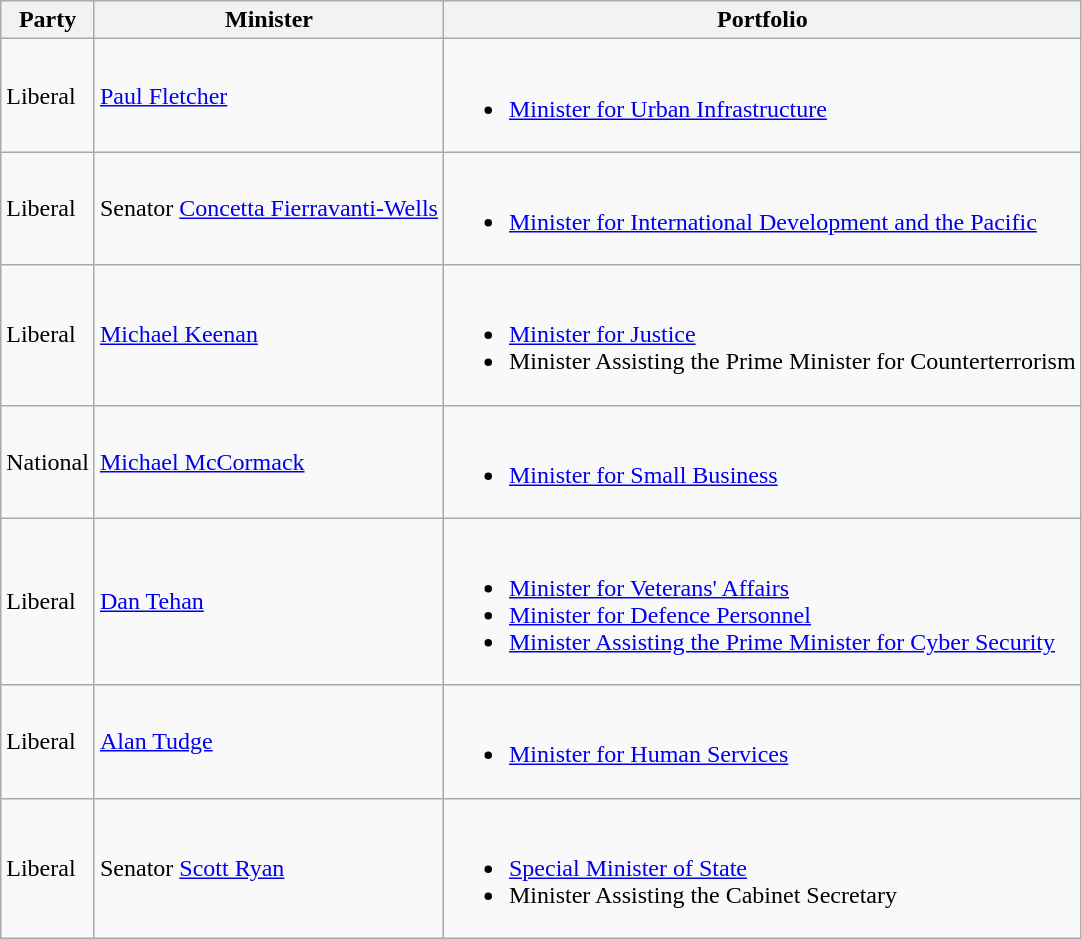<table class="wikitable sortable">
<tr>
<th>Party</th>
<th>Minister</th>
<th>Portfolio</th>
</tr>
<tr>
<td>Liberal</td>
<td><a href='#'>Paul Fletcher</a> </td>
<td><br><ul><li><a href='#'>Minister for Urban Infrastructure</a></li></ul></td>
</tr>
<tr>
<td>Liberal</td>
<td>Senator <a href='#'>Concetta Fierravanti-Wells</a></td>
<td><br><ul><li><a href='#'>Minister for International Development and the Pacific</a></li></ul></td>
</tr>
<tr>
<td>Liberal</td>
<td><a href='#'>Michael Keenan</a> </td>
<td><br><ul><li><a href='#'>Minister for Justice</a></li><li>Minister Assisting the Prime Minister for Counterterrorism</li></ul></td>
</tr>
<tr>
<td>National</td>
<td><a href='#'>Michael McCormack</a> </td>
<td><br><ul><li><a href='#'>Minister for Small Business</a></li></ul></td>
</tr>
<tr>
<td>Liberal</td>
<td><a href='#'>Dan Tehan</a> </td>
<td><br><ul><li><a href='#'>Minister for Veterans' Affairs</a></li><li><a href='#'>Minister for Defence Personnel</a></li><li><a href='#'>Minister Assisting the Prime Minister for Cyber Security</a></li></ul></td>
</tr>
<tr>
<td>Liberal</td>
<td><a href='#'>Alan Tudge</a>  </td>
<td><br><ul><li><a href='#'>Minister for Human Services</a></li></ul></td>
</tr>
<tr>
<td>Liberal</td>
<td>Senator <a href='#'>Scott Ryan</a></td>
<td><br><ul><li><a href='#'>Special Minister of State</a></li><li>Minister Assisting the Cabinet Secretary</li></ul></td>
</tr>
</table>
